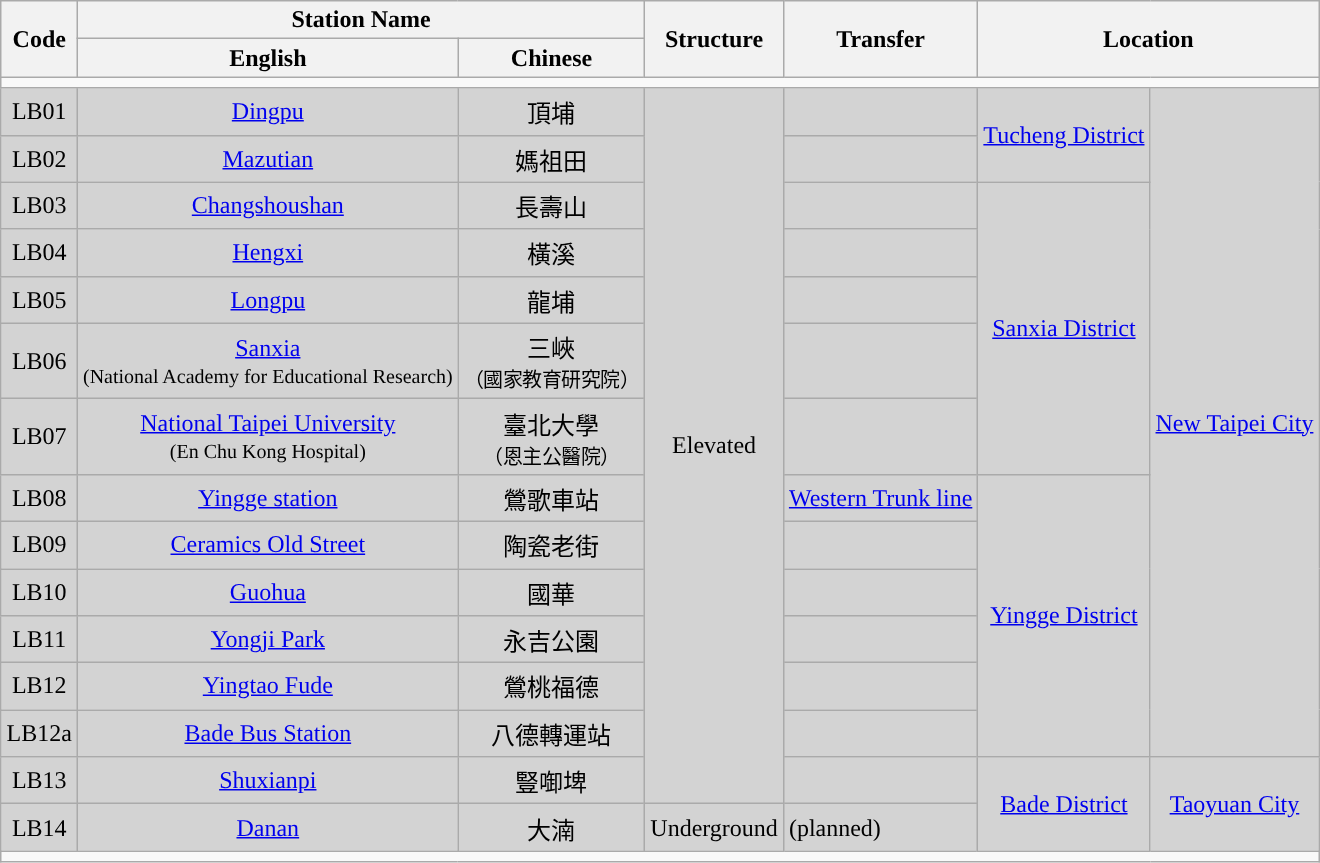<table align=center border=1 cellspacing=0 class="wikitable" style="margin-left:auto; margin-right:auto;">
<tr>
<th rowspan="2">Code</th>
<th colspan="2">Station Name</th>
<th rowspan="2">Structure</th>
<th rowspan="2">Transfer</th>
<th colspan="2" rowspan="2">Location</th>
</tr>
<tr>
<th>English</th>
<th>Chinese</th>
</tr>
<tr align="center">
<td colspan="7"></td>
</tr>
<tr align="center" bgcolor = "lightgrey">
<td><span>LB01</span></td>
<td><a href='#'>Dingpu</a></td>
<td>頂埔</td>
<td rowspan="14">Elevated</td>
<td align="left"></td>
<td rowspan="2"><a href='#'>Tucheng District</a></td>
<td rowspan="13"><a href='#'>New Taipei City</a></td>
</tr>
<tr align=center bgcolor = "lightgrey">
<td><span>LB02</span></td>
<td><a href='#'>Mazutian</a></td>
<td>媽祖田</td>
<td align=left></td>
</tr>
<tr align=center bgcolor = "lightgrey">
<td><span>LB03</span></td>
<td><a href='#'>Changshoushan</a></td>
<td>長壽山</td>
<td align="left"></td>
<td rowspan=5><a href='#'>Sanxia District</a></td>
</tr>
<tr align=center bgcolor = "lightgrey">
<td><span>LB04</span></td>
<td><a href='#'>Hengxi</a></td>
<td>橫溪</td>
<td align=left></td>
</tr>
<tr align=center bgcolor = "lightgrey">
<td><span>LB05</span></td>
<td><a href='#'>Longpu</a></td>
<td>龍埔</td>
<td align=left></td>
</tr>
<tr align=center bgcolor = "lightgrey">
<td><span>LB06</span></td>
<td><a href='#'>Sanxia</a><br><small>(National Academy for Educational Research)</small></td>
<td>三峽<br><small>（國家教育研究院）</small></td>
<td align=left></td>
</tr>
<tr align=center bgcolor = "lightgrey">
<td><span>LB07</span></td>
<td><a href='#'>National Taipei University</a><br><small>(En Chu Kong Hospital)</small></td>
<td>臺北大學<br><small>（恩主公醫院）</small></td>
<td align=left></td>
</tr>
<tr align=center bgcolor = "lightgrey">
<td><span>LB08</span></td>
<td><a href='#'>Yingge station</a></td>
<td>鶯歌車站</td>
<td align="left"><a href='#'>Western Trunk line</a></td>
<td rowspan=6><a href='#'>Yingge District</a></td>
</tr>
<tr align=center bgcolor = "lightgrey">
<td><span>LB09</span></td>
<td><a href='#'>Ceramics Old Street</a></td>
<td>陶瓷老街</td>
<td align=left></td>
</tr>
<tr align=center bgcolor = "lightgrey">
<td><span>LB10</span></td>
<td><a href='#'>Guohua</a></td>
<td>國華</td>
<td align=left></td>
</tr>
<tr align=center bgcolor = "lightgrey">
<td><span>LB11</span></td>
<td><a href='#'>Yongji Park</a></td>
<td>永吉公園</td>
<td align=left></td>
</tr>
<tr align=center bgcolor = "lightgrey">
<td><span>LB12</span></td>
<td><a href='#'>Yingtao Fude</a></td>
<td>鶯桃福德</td>
<td align=left></td>
</tr>
<tr align=center bgcolor = "lightgrey">
<td><span>LB12a</span></td>
<td><a href='#'>Bade Bus Station</a></td>
<td>八德轉運站</td>
<td align=left></td>
</tr>
<tr align=center bgcolor = "lightgrey">
<td><span>LB13</span></td>
<td><a href='#'>Shuxianpi</a></td>
<td>豎啣埤</td>
<td align="left"></td>
<td rowspan="2"><a href='#'>Bade District</a></td>
<td rowspan="2"><a href='#'>Taoyuan City</a></td>
</tr>
<tr align=center bgcolor = "lightgrey">
<td><span>LB14</span></td>
<td><a href='#'>Danan</a></td>
<td>大湳</td>
<td>Underground</td>
<td align=left>  (planned)</td>
</tr>
<tr align="center">
<td colspan="7"></td>
</tr>
</table>
